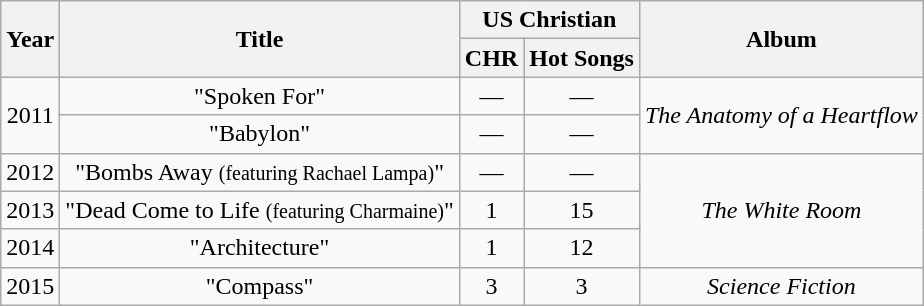<table class="wikitable" style="text-align:center">
<tr>
<th rowspan="2">Year</th>
<th rowspan="2">Title</th>
<th colspan="2">US Christian</th>
<th rowspan="2">Album</th>
</tr>
<tr>
<th>CHR</th>
<th>Hot Songs</th>
</tr>
<tr>
<td rowspan="2">2011</td>
<td>"Spoken For"</td>
<td>—</td>
<td>—</td>
<td rowspan="2"><em>The Anatomy of a Heartflow</em></td>
</tr>
<tr>
<td>"Babylon"</td>
<td>—</td>
<td>—</td>
</tr>
<tr>
<td>2012</td>
<td>"Bombs Away <small>(featuring Rachael Lampa)</small>"</td>
<td>—</td>
<td>—</td>
<td rowspan="3"><em>The White Room</em></td>
</tr>
<tr>
<td>2013</td>
<td>"Dead Come to Life <small>(featuring Charmaine)</small>"</td>
<td>1</td>
<td>15</td>
</tr>
<tr>
<td>2014</td>
<td>"Architecture"</td>
<td>1</td>
<td>12</td>
</tr>
<tr>
<td>2015</td>
<td>"Compass"</td>
<td>3</td>
<td>3</td>
<td><em>Science Fiction</em></td>
</tr>
</table>
